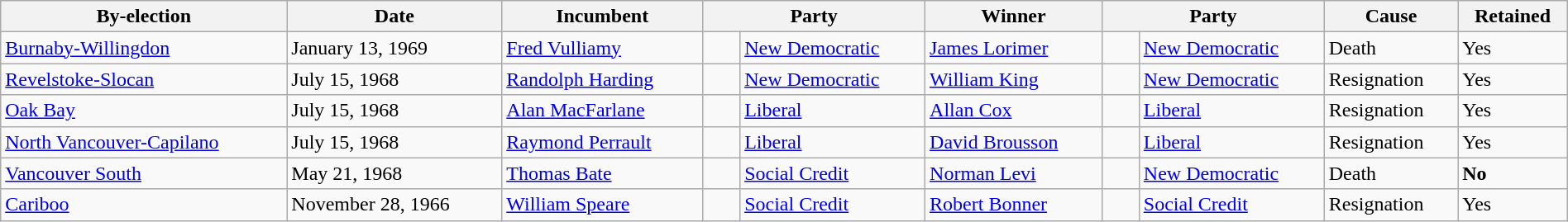<table class=wikitable style="width:100%">
<tr>
<th>By-election</th>
<th>Date</th>
<th>Incumbent</th>
<th colspan=2>Party</th>
<th>Winner</th>
<th colspan=2>Party</th>
<th>Cause</th>
<th>Retained</th>
</tr>
<tr>
<td><a href='#'>Burnaby-Willingdon</a></td>
<td>January 13, 1969</td>
<td><a href='#'>Fred Vulliamy</a></td>
<td>    </td>
<td><a href='#'>New Democratic</a></td>
<td><a href='#'>James Lorimer</a></td>
<td>    </td>
<td><a href='#'>New Democratic</a></td>
<td>Death</td>
<td>Yes</td>
</tr>
<tr>
<td><a href='#'>Revelstoke-Slocan</a></td>
<td>July 15, 1968</td>
<td><a href='#'>Randolph Harding</a></td>
<td>    </td>
<td><a href='#'>New Democratic</a></td>
<td><a href='#'>William King</a></td>
<td>    </td>
<td><a href='#'>New Democratic</a></td>
<td>Resignation</td>
<td>Yes</td>
</tr>
<tr>
<td><a href='#'>Oak Bay</a></td>
<td>July 15, 1968</td>
<td><a href='#'>Alan MacFarlane</a></td>
<td>    </td>
<td><a href='#'>Liberal</a></td>
<td><a href='#'>Allan Cox</a></td>
<td>    </td>
<td><a href='#'>Liberal</a></td>
<td>Resignation</td>
<td>Yes</td>
</tr>
<tr>
<td><a href='#'>North Vancouver-Capilano</a></td>
<td>July 15, 1968</td>
<td><a href='#'>Raymond Perrault</a></td>
<td>    </td>
<td><a href='#'>Liberal</a></td>
<td><a href='#'>David Brousson</a></td>
<td>    </td>
<td><a href='#'>Liberal</a></td>
<td>Resignation</td>
<td>Yes</td>
</tr>
<tr>
<td><a href='#'>Vancouver South</a></td>
<td>May 21, 1968</td>
<td><a href='#'>Thomas Bate</a></td>
<td>    </td>
<td><a href='#'>Social Credit</a></td>
<td><a href='#'>Norman Levi</a></td>
<td>    </td>
<td><a href='#'>New Democratic</a></td>
<td>Death</td>
<td><strong>No</strong></td>
</tr>
<tr>
<td><a href='#'>Cariboo</a></td>
<td>November 28, 1966</td>
<td><a href='#'>William Speare</a></td>
<td>    </td>
<td><a href='#'>Social Credit</a></td>
<td><a href='#'>Robert Bonner</a></td>
<td>    </td>
<td><a href='#'>Social Credit</a></td>
<td>Resignation</td>
<td>Yes</td>
</tr>
</table>
